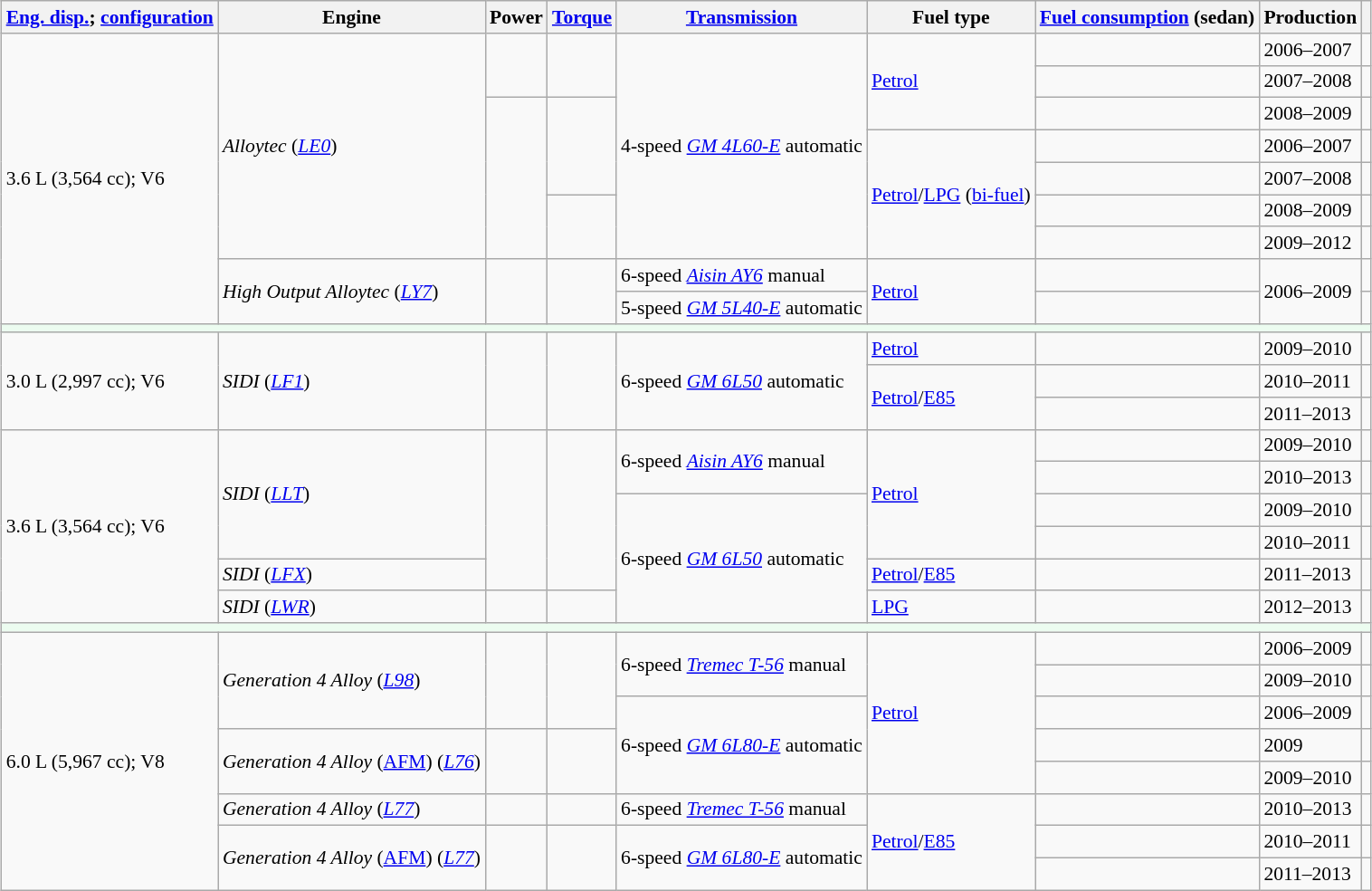<table class="wikitable" style="font-size:90%;margin:1em auto;">
<tr>
<th><a href='#'>Eng. disp.</a>; <a href='#'>configuration</a></th>
<th>Engine</th>
<th>Power</th>
<th><a href='#'>Torque</a></th>
<th><a href='#'>Transmission</a></th>
<th>Fuel type</th>
<th><a href='#'>Fuel consumption</a> (sedan)</th>
<th>Production</th>
<th></th>
</tr>
<tr>
<td rowspan="9">3.6 L (3,564 cc); V6</td>
<td rowspan="7"><em>Alloytec</em> (<em><a href='#'>LE0</a></em>)</td>
<td rowspan="2"></td>
<td rowspan="2"></td>
<td rowspan="7">4-speed <em><a href='#'>GM 4L60-E</a></em> automatic</td>
<td rowspan="3"><a href='#'>Petrol</a></td>
<td></td>
<td>2006–2007</td>
<td></td>
</tr>
<tr>
<td></td>
<td>2007–2008</td>
<td></td>
</tr>
<tr>
<td rowspan="5"></td>
<td rowspan="3"></td>
<td></td>
<td>2008–2009</td>
<td></td>
</tr>
<tr>
<td rowspan="4"><a href='#'>Petrol</a>/<a href='#'>LPG</a> (<a href='#'>bi-fuel</a>)</td>
<td></td>
<td>2006–2007</td>
<td></td>
</tr>
<tr>
<td></td>
<td>2007–2008</td>
<td></td>
</tr>
<tr>
<td rowspan="2"></td>
<td></td>
<td>2008–2009</td>
<td></td>
</tr>
<tr>
<td></td>
<td>2009–2012</td>
<td></td>
</tr>
<tr>
<td rowspan="2"><em>High Output Alloytec</em> (<em><a href='#'>LY7</a></em>)</td>
<td rowspan="2"></td>
<td rowspan="2"></td>
<td>6-speed <em><a href='#'>Aisin AY6</a></em> manual</td>
<td rowspan="2"><a href='#'>Petrol</a></td>
<td></td>
<td rowspan="2">2006–2009</td>
<td></td>
</tr>
<tr>
<td>5-speed <em><a href='#'>GM 5L40-E</a></em> automatic</td>
<td></td>
<td></td>
</tr>
<tr>
<td colspan="9" style="background:#ecfcf0"></td>
</tr>
<tr>
<td rowspan="3">3.0 L (2,997 cc); V6</td>
<td rowspan="3"><em>SIDI</em> (<em><a href='#'>LF1</a></em>)</td>
<td rowspan="3"></td>
<td rowspan="3"></td>
<td rowspan="3">6-speed <em><a href='#'>GM 6L50</a></em> automatic</td>
<td rowspan="1"><a href='#'>Petrol</a></td>
<td></td>
<td>2009–2010</td>
<td></td>
</tr>
<tr>
<td rowspan="2"><a href='#'>Petrol</a>/<a href='#'>E85</a></td>
<td></td>
<td>2010–2011</td>
<td></td>
</tr>
<tr>
<td></td>
<td>2011–2013</td>
<td></td>
</tr>
<tr>
<td rowspan="6">3.6 L (3,564 cc); V6</td>
<td rowspan="4"><em>SIDI</em> (<em><a href='#'>LLT</a></em>)</td>
<td rowspan="5"></td>
<td rowspan="5"></td>
<td rowspan="2">6-speed <em><a href='#'>Aisin AY6</a></em> manual</td>
<td rowspan="4"><a href='#'>Petrol</a></td>
<td></td>
<td>2009–2010</td>
<td></td>
</tr>
<tr>
<td></td>
<td>2010–2013</td>
<td></td>
</tr>
<tr>
<td rowspan="4">6-speed <em><a href='#'>GM 6L50</a></em> automatic</td>
<td></td>
<td>2009–2010</td>
<td></td>
</tr>
<tr>
<td></td>
<td>2010–2011</td>
<td></td>
</tr>
<tr>
<td><em>SIDI</em> (<em><a href='#'>LFX</a></em>)</td>
<td><a href='#'>Petrol</a>/<a href='#'>E85</a></td>
<td></td>
<td>2011–2013</td>
<td></td>
</tr>
<tr>
<td><em>SIDI</em> (<em><a href='#'>LWR</a></em>)</td>
<td></td>
<td></td>
<td><a href='#'>LPG</a></td>
<td></td>
<td>2012–2013</td>
<td></td>
</tr>
<tr>
<td colspan="9" style="background:#ecfcf0"></td>
</tr>
<tr>
<td rowspan="9">6.0 L (5,967 cc); V8</td>
<td rowspan="3"><em>Generation 4 Alloy</em> (<em><a href='#'>L98</a></em>)</td>
<td rowspan="3"></td>
<td rowspan="3"></td>
<td rowspan="2">6-speed <em><a href='#'>Tremec T-56</a></em> manual</td>
<td rowspan="5"><a href='#'>Petrol</a></td>
<td></td>
<td>2006–2009</td>
<td></td>
</tr>
<tr>
<td></td>
<td>2009–2010</td>
<td></td>
</tr>
<tr>
<td rowspan="3">6-speed <em><a href='#'>GM 6L80-E</a></em> automatic</td>
<td></td>
<td>2006–2009</td>
<td></td>
</tr>
<tr>
<td rowspan="2"><em>Generation 4 Alloy</em> (<a href='#'>AFM</a>) (<em><a href='#'>L76</a></em>)</td>
<td rowspan="2"></td>
<td rowspan="2"></td>
<td></td>
<td>2009</td>
<td></td>
</tr>
<tr>
<td></td>
<td>2009–2010</td>
<td></td>
</tr>
<tr>
<td rowspan="1"><em>Generation 4 Alloy</em> (<em><a href='#'>L77</a></em>)</td>
<td rowspan="1"></td>
<td rowspan="1"></td>
<td rowspan="1">6-speed <em><a href='#'>Tremec T-56</a></em> manual</td>
<td rowspan="3"><a href='#'>Petrol</a>/<a href='#'>E85</a></td>
<td></td>
<td>2010–2013</td>
<td></td>
</tr>
<tr>
<td rowspan="2"><em>Generation 4 Alloy</em> (<a href='#'>AFM</a>) (<em><a href='#'>L77</a></em>)</td>
<td rowspan="2"></td>
<td rowspan="2"></td>
<td rowspan="2">6-speed <em><a href='#'>GM 6L80-E</a></em> automatic</td>
<td></td>
<td>2010–2011</td>
<td></td>
</tr>
<tr>
<td></td>
<td>2011–2013</td>
<td></td>
</tr>
</table>
